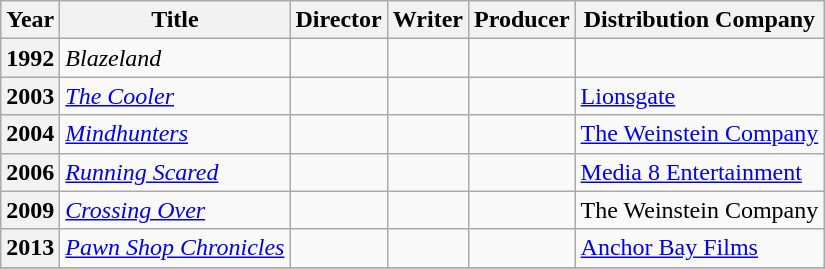<table class="wikitable sortable" style="margin-right: 0;">
<tr>
<th>Year</th>
<th>Title</th>
<th>Director</th>
<th>Writer</th>
<th>Producer</th>
<th>Distribution Company</th>
</tr>
<tr>
<th>1992</th>
<td><em>Blazeland</em></td>
<td></td>
<td></td>
<td></td>
<td></td>
</tr>
<tr>
<th scope="row">2003</th>
<td><em><a href='#'>The Cooler</a></em></td>
<td></td>
<td></td>
<td></td>
<td><a href='#'>Lionsgate</a></td>
</tr>
<tr>
<th scope="row">2004</th>
<td><em><a href='#'>Mindhunters</a></em></td>
<td></td>
<td></td>
<td></td>
<td><a href='#'>The Weinstein Company</a></td>
</tr>
<tr>
<th scope="row">2006</th>
<td><em><a href='#'>Running Scared</a></em></td>
<td></td>
<td></td>
<td></td>
<td><a href='#'>Media 8 Entertainment</a></td>
</tr>
<tr>
<th scope="row">2009</th>
<td><em><a href='#'>Crossing Over</a></em></td>
<td></td>
<td></td>
<td></td>
<td>The Weinstein Company</td>
</tr>
<tr>
<th>2013</th>
<td><em><a href='#'>Pawn Shop Chronicles</a></em></td>
<td></td>
<td></td>
<td></td>
<td><a href='#'>Anchor Bay Films</a></td>
</tr>
<tr>
</tr>
</table>
